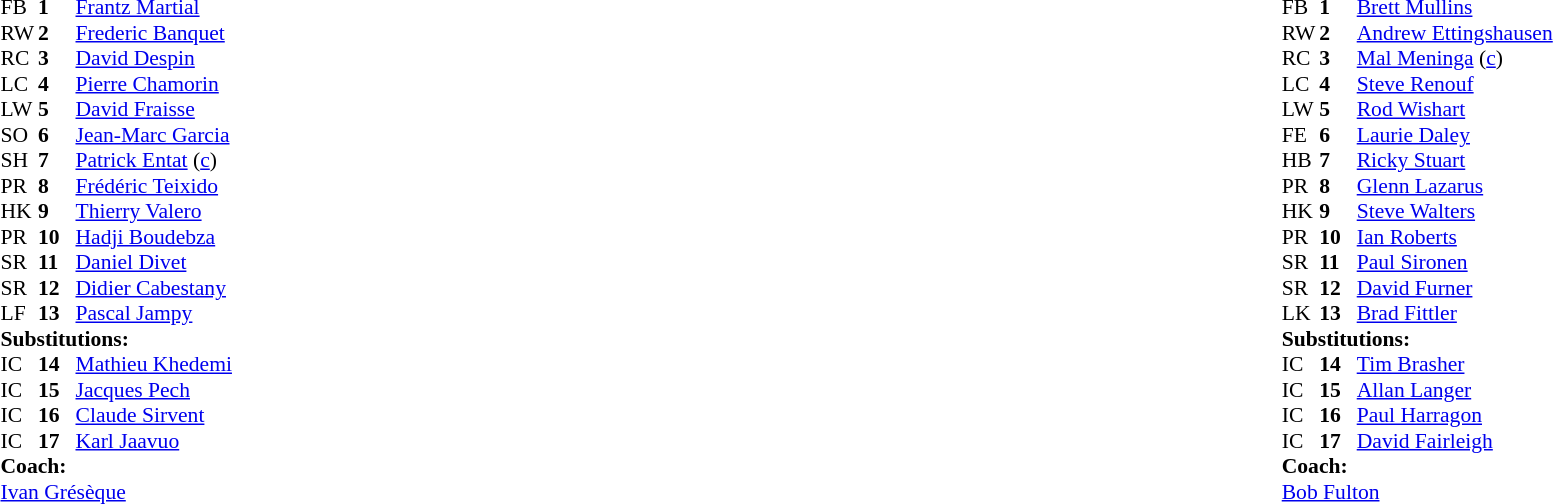<table width="100%">
<tr>
<td valign="top" width="50%"><br><table style="font-size: 90%" cellspacing="0" cellpadding="0">
<tr>
<th width="25"></th>
<th width="25"></th>
</tr>
<tr>
<td>FB</td>
<td><strong>1</strong></td>
<td><a href='#'>Frantz Martial</a></td>
</tr>
<tr>
<td>RW</td>
<td><strong>2</strong></td>
<td><a href='#'>Frederic Banquet</a></td>
</tr>
<tr>
<td>RC</td>
<td><strong>3</strong></td>
<td><a href='#'>David Despin</a></td>
</tr>
<tr>
<td>LC</td>
<td><strong>4</strong></td>
<td><a href='#'>Pierre Chamorin</a></td>
</tr>
<tr>
<td>LW</td>
<td><strong>5</strong></td>
<td><a href='#'>David Fraisse</a></td>
</tr>
<tr>
<td>SO</td>
<td><strong>6</strong></td>
<td><a href='#'>Jean-Marc Garcia</a></td>
</tr>
<tr>
<td>SH</td>
<td><strong>7</strong></td>
<td><a href='#'>Patrick Entat</a> (<a href='#'>c</a>)</td>
</tr>
<tr>
<td>PR</td>
<td><strong>8</strong></td>
<td><a href='#'>Frédéric Teixido</a></td>
</tr>
<tr>
<td>HK</td>
<td><strong>9</strong></td>
<td><a href='#'>Thierry Valero</a></td>
</tr>
<tr>
<td>PR</td>
<td><strong>10</strong></td>
<td><a href='#'>Hadji Boudebza</a></td>
</tr>
<tr>
<td>SR</td>
<td><strong>11</strong></td>
<td><a href='#'>Daniel Divet</a></td>
</tr>
<tr>
<td>SR</td>
<td><strong>12</strong></td>
<td><a href='#'>Didier Cabestany</a></td>
</tr>
<tr>
<td>LF</td>
<td><strong>13</strong></td>
<td><a href='#'>Pascal Jampy</a></td>
</tr>
<tr>
<td colspan=3><strong>Substitutions:</strong></td>
</tr>
<tr>
<td>IC</td>
<td><strong>14</strong></td>
<td><a href='#'>Mathieu Khedemi</a></td>
</tr>
<tr>
<td>IC</td>
<td><strong>15</strong></td>
<td><a href='#'>Jacques Pech</a></td>
</tr>
<tr>
<td>IC</td>
<td><strong>16</strong></td>
<td><a href='#'>Claude Sirvent</a></td>
</tr>
<tr>
<td>IC</td>
<td><strong>17</strong></td>
<td><a href='#'>Karl Jaavuo</a></td>
</tr>
<tr>
<td colspan=3><strong>Coach:</strong></td>
</tr>
<tr>
<td colspan="4"> <a href='#'>Ivan Grésèque</a></td>
</tr>
</table>
</td>
<td valign="top" width="50%"><br><table style="font-size: 90%" cellspacing="0" cellpadding="0" align="center">
<tr>
<th width="25"></th>
<th width="25"></th>
</tr>
<tr>
<td>FB</td>
<td><strong>1</strong></td>
<td><a href='#'>Brett Mullins</a></td>
</tr>
<tr>
<td>RW</td>
<td><strong>2</strong></td>
<td><a href='#'>Andrew Ettingshausen</a></td>
</tr>
<tr>
<td>RC</td>
<td><strong>3</strong></td>
<td><a href='#'>Mal Meninga</a> (<a href='#'>c</a>)</td>
</tr>
<tr>
<td>LC</td>
<td><strong>4</strong></td>
<td><a href='#'>Steve Renouf</a></td>
</tr>
<tr>
<td>LW</td>
<td><strong>5</strong></td>
<td><a href='#'>Rod Wishart</a></td>
</tr>
<tr>
<td>FE</td>
<td><strong>6</strong></td>
<td><a href='#'>Laurie Daley</a></td>
</tr>
<tr>
<td>HB</td>
<td><strong>7</strong></td>
<td><a href='#'>Ricky Stuart</a></td>
</tr>
<tr>
<td>PR</td>
<td><strong>8</strong></td>
<td><a href='#'>Glenn Lazarus</a></td>
</tr>
<tr>
<td>HK</td>
<td><strong>9</strong></td>
<td><a href='#'>Steve Walters</a></td>
</tr>
<tr>
<td>PR</td>
<td><strong>10</strong></td>
<td><a href='#'>Ian Roberts</a></td>
</tr>
<tr>
<td>SR</td>
<td><strong>11</strong></td>
<td><a href='#'>Paul Sironen</a></td>
</tr>
<tr>
<td>SR</td>
<td><strong>12</strong></td>
<td><a href='#'>David Furner</a></td>
</tr>
<tr>
<td>LK</td>
<td><strong>13</strong></td>
<td><a href='#'>Brad Fittler</a></td>
</tr>
<tr>
<td colspan=3><strong>Substitutions:</strong></td>
</tr>
<tr>
<td>IC</td>
<td><strong>14</strong></td>
<td><a href='#'>Tim Brasher</a></td>
</tr>
<tr>
<td>IC</td>
<td><strong>15</strong></td>
<td><a href='#'>Allan Langer</a></td>
</tr>
<tr>
<td>IC</td>
<td><strong>16</strong></td>
<td><a href='#'>Paul Harragon</a></td>
</tr>
<tr>
<td>IC</td>
<td><strong>17</strong></td>
<td><a href='#'>David Fairleigh</a></td>
</tr>
<tr>
<td colspan=3><strong>Coach:</strong></td>
</tr>
<tr>
<td colspan="4"> <a href='#'>Bob Fulton</a></td>
</tr>
</table>
</td>
</tr>
</table>
